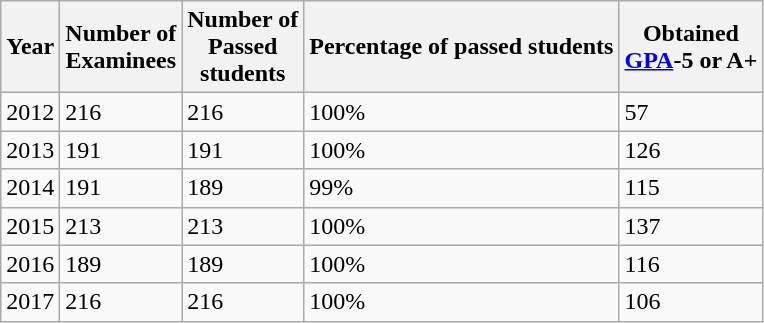<table class="wikitable">
<tr>
<th>Year</th>
<th>Number of<br>Examinees</th>
<th>Number of<br>Passed<br>students</th>
<th>Percentage of passed students</th>
<th>Obtained<br><a href='#'>GPA</a>-5 or A+</th>
</tr>
<tr>
<td>2012</td>
<td>216</td>
<td>216</td>
<td>100%</td>
<td>57</td>
</tr>
<tr>
<td>2013</td>
<td>191</td>
<td>191</td>
<td>100%</td>
<td>126</td>
</tr>
<tr>
<td>2014</td>
<td>191</td>
<td>189</td>
<td>99%</td>
<td>115</td>
</tr>
<tr>
<td>2015</td>
<td>213</td>
<td>213</td>
<td>100%</td>
<td>137</td>
</tr>
<tr>
<td>2016</td>
<td>189</td>
<td>189</td>
<td>100%</td>
<td>116</td>
</tr>
<tr>
<td>2017</td>
<td>216</td>
<td>216</td>
<td>100%</td>
<td>106</td>
</tr>
</table>
